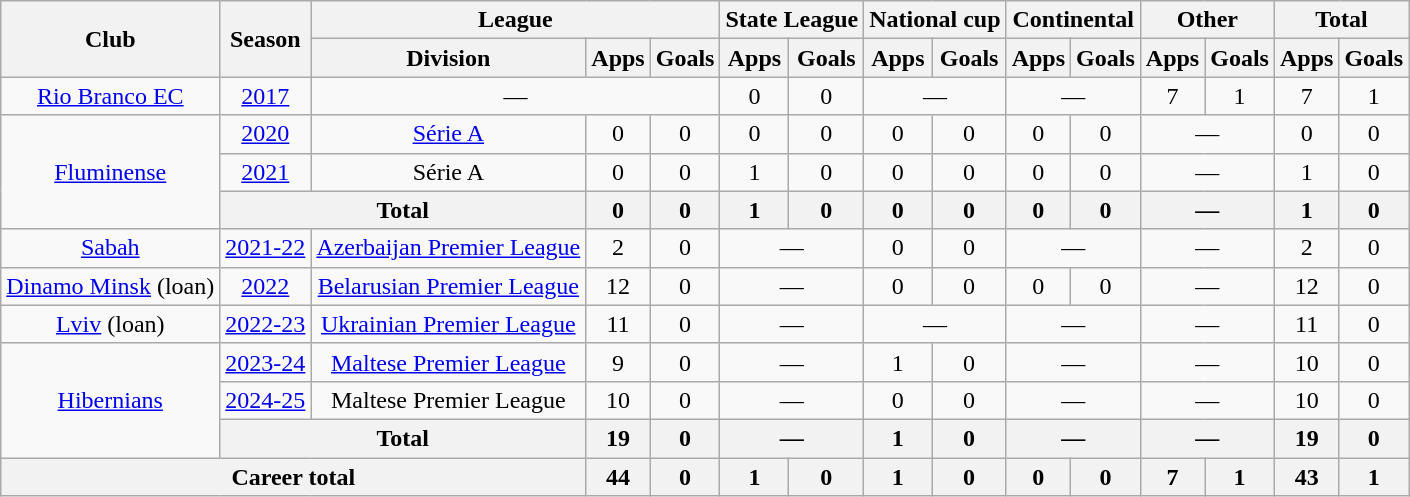<table class="wikitable" style="text-align:center">
<tr>
<th rowspan="2">Club</th>
<th rowspan="2">Season</th>
<th colspan="3">League</th>
<th colspan="2">State League</th>
<th colspan="2">National cup</th>
<th colspan="2">Continental</th>
<th colspan="2">Other</th>
<th colspan="2">Total</th>
</tr>
<tr>
<th>Division</th>
<th>Apps</th>
<th>Goals</th>
<th>Apps</th>
<th>Goals</th>
<th>Apps</th>
<th>Goals</th>
<th>Apps</th>
<th>Goals</th>
<th>Apps</th>
<th>Goals</th>
<th>Apps</th>
<th>Goals</th>
</tr>
<tr>
<td><a href='#'>Rio Branco EC</a></td>
<td><a href='#'>2017</a></td>
<td colspan="3">—</td>
<td>0</td>
<td>0</td>
<td colspan="2">—</td>
<td colspan="2">—</td>
<td>7</td>
<td>1</td>
<td>7</td>
<td>1</td>
</tr>
<tr>
<td rowspan="3"><a href='#'>Fluminense</a></td>
<td><a href='#'>2020</a></td>
<td><a href='#'>Série A</a></td>
<td>0</td>
<td>0</td>
<td>0</td>
<td>0</td>
<td>0</td>
<td>0</td>
<td>0</td>
<td>0</td>
<td colspan="2">—</td>
<td>0</td>
<td>0</td>
</tr>
<tr>
<td><a href='#'>2021</a></td>
<td>Série A</td>
<td>0</td>
<td>0</td>
<td>1</td>
<td>0</td>
<td>0</td>
<td>0</td>
<td>0</td>
<td>0</td>
<td colspan="2">—</td>
<td>1</td>
<td>0</td>
</tr>
<tr>
<th colspan="2">Total</th>
<th>0</th>
<th>0</th>
<th>1</th>
<th>0</th>
<th>0</th>
<th>0</th>
<th>0</th>
<th>0</th>
<th colspan="2">—</th>
<th>1</th>
<th>0</th>
</tr>
<tr>
<td><a href='#'>Sabah</a></td>
<td><a href='#'>2021-22</a></td>
<td><a href='#'>Azerbaijan Premier League</a></td>
<td>2</td>
<td>0</td>
<td colspan="2">—</td>
<td>0</td>
<td>0</td>
<td colspan="2">—</td>
<td colspan="2">—</td>
<td>2</td>
<td>0</td>
</tr>
<tr>
<td><a href='#'>Dinamo Minsk</a> (loan)</td>
<td><a href='#'>2022</a></td>
<td><a href='#'>Belarusian Premier League</a></td>
<td>12</td>
<td>0</td>
<td colspan="2">—</td>
<td>0</td>
<td>0</td>
<td>0</td>
<td>0</td>
<td colspan="2">—</td>
<td>12</td>
<td>0</td>
</tr>
<tr>
<td><a href='#'>Lviv</a> (loan)</td>
<td><a href='#'>2022-23</a></td>
<td><a href='#'>Ukrainian Premier League</a></td>
<td>11</td>
<td>0</td>
<td colspan="2">—</td>
<td colspan="2">—</td>
<td colspan="2">—</td>
<td colspan="2">—</td>
<td>11</td>
<td>0</td>
</tr>
<tr>
<td rowspan="3"><a href='#'>Hibernians</a></td>
<td><a href='#'>2023-24</a></td>
<td><a href='#'>Maltese Premier League</a></td>
<td>9</td>
<td>0</td>
<td colspan="2">—</td>
<td>1</td>
<td>0</td>
<td colspan="2">—</td>
<td colspan="2">—</td>
<td>10</td>
<td>0</td>
</tr>
<tr>
<td><a href='#'>2024-25</a></td>
<td>Maltese Premier League</td>
<td>10</td>
<td>0</td>
<td colspan="2">—</td>
<td>0</td>
<td>0</td>
<td colspan="2">—</td>
<td colspan="2">—</td>
<td>10</td>
<td>0</td>
</tr>
<tr>
<th colspan="2">Total</th>
<th>19</th>
<th>0</th>
<th colspan="2">—</th>
<th>1</th>
<th>0</th>
<th colspan="2">—</th>
<th colspan="2">—</th>
<th>19</th>
<th>0</th>
</tr>
<tr>
<th colspan="3">Career total</th>
<th>44</th>
<th>0</th>
<th>1</th>
<th>0</th>
<th>1</th>
<th>0</th>
<th>0</th>
<th>0</th>
<th>7</th>
<th>1</th>
<th>43</th>
<th>1</th>
</tr>
</table>
